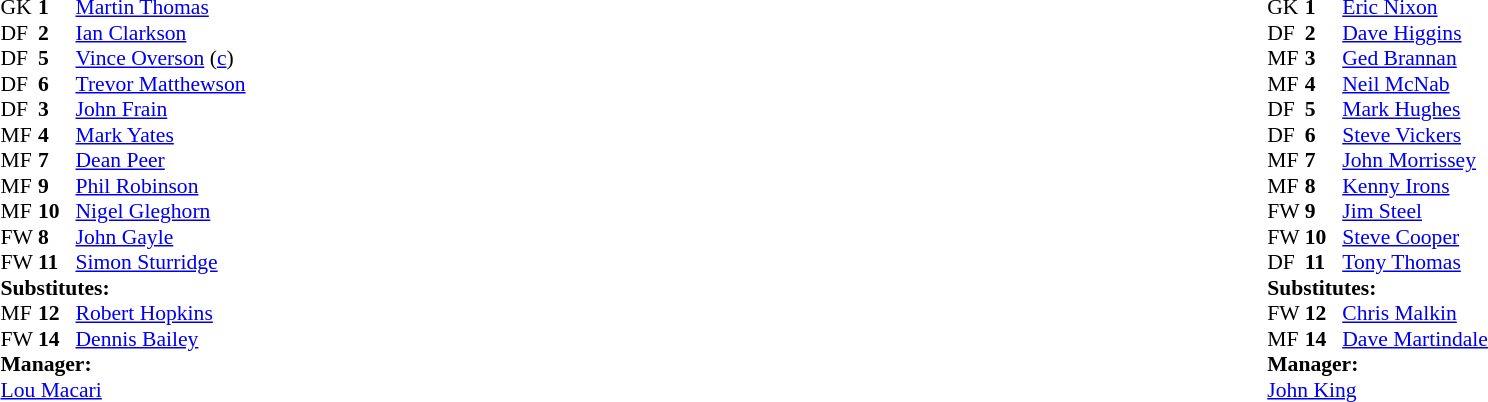<table width="100%">
<tr>
<td valign="top" width="50%"><br><table style="font-size: 90%" cellspacing="0" cellpadding="0">
<tr>
<td colspan="4"></td>
</tr>
<tr>
<th width="25"></th>
<th width="25"></th>
<th width="150"></th>
</tr>
<tr>
<td>GK</td>
<td><strong>1</strong></td>
<td><a href='#'>Martin Thomas</a></td>
</tr>
<tr>
<td>DF</td>
<td><strong>2</strong></td>
<td><a href='#'>Ian Clarkson</a></td>
</tr>
<tr>
<td>DF</td>
<td><strong>5</strong></td>
<td><a href='#'>Vince Overson</a> (<a href='#'>c</a>)</td>
</tr>
<tr>
<td>DF</td>
<td><strong>6</strong></td>
<td><a href='#'>Trevor Matthewson</a></td>
</tr>
<tr>
<td>DF</td>
<td><strong>3</strong></td>
<td><a href='#'>John Frain</a></td>
</tr>
<tr>
<td>MF</td>
<td><strong>4</strong></td>
<td><a href='#'>Mark Yates</a></td>
</tr>
<tr>
<td>MF</td>
<td><strong>7</strong></td>
<td><a href='#'>Dean Peer</a></td>
</tr>
<tr>
<td>MF</td>
<td><strong>9</strong></td>
<td><a href='#'>Phil Robinson</a></td>
</tr>
<tr>
<td>MF</td>
<td><strong>10</strong></td>
<td><a href='#'>Nigel Gleghorn</a></td>
</tr>
<tr>
<td>FW</td>
<td><strong>8</strong></td>
<td><a href='#'>John Gayle</a></td>
</tr>
<tr>
<td>FW</td>
<td><strong>11</strong></td>
<td><a href='#'>Simon Sturridge</a></td>
<td></td>
</tr>
<tr>
<td colspan=4><strong>Substitutes:</strong></td>
</tr>
<tr>
<td>MF</td>
<td><strong>12</strong></td>
<td><a href='#'>Robert Hopkins</a></td>
</tr>
<tr>
<td>FW</td>
<td><strong>14</strong></td>
<td><a href='#'>Dennis Bailey</a></td>
<td></td>
</tr>
<tr>
<td colspan=4><strong>Manager:</strong></td>
</tr>
<tr>
<td colspan="4"><a href='#'>Lou Macari</a></td>
<th width=25></th>
<th width=25></th>
</tr>
</table>
</td>
<td valign="top" width="50%"><br><table style="font-size:90%" cellspacing="0" cellpadding="0" align=center>
<tr>
<td colspan=4></td>
</tr>
<tr>
<th width=25></th>
<th width=25></th>
<th width="150"></th>
</tr>
<tr>
<td>GK</td>
<td><strong>1</strong></td>
<td><a href='#'>Eric Nixon</a></td>
</tr>
<tr>
<td>DF</td>
<td><strong>2</strong></td>
<td><a href='#'>Dave Higgins</a></td>
</tr>
<tr>
<td>MF</td>
<td><strong>3</strong></td>
<td><a href='#'>Ged Brannan</a></td>
</tr>
<tr>
<td>MF</td>
<td><strong>4</strong></td>
<td><a href='#'>Neil McNab</a></td>
<td></td>
</tr>
<tr>
<td>DF</td>
<td><strong>5</strong></td>
<td><a href='#'>Mark Hughes</a></td>
</tr>
<tr>
<td>DF</td>
<td><strong>6</strong></td>
<td><a href='#'>Steve Vickers</a></td>
<td></td>
</tr>
<tr>
<td>MF</td>
<td><strong>7</strong></td>
<td><a href='#'>John Morrissey</a></td>
</tr>
<tr>
<td>MF</td>
<td><strong>8</strong></td>
<td><a href='#'>Kenny Irons</a></td>
</tr>
<tr>
<td>FW</td>
<td><strong>9</strong></td>
<td><a href='#'>Jim Steel</a></td>
</tr>
<tr>
<td>FW</td>
<td><strong>10</strong></td>
<td><a href='#'>Steve Cooper</a></td>
</tr>
<tr>
<td>DF</td>
<td><strong>11</strong></td>
<td><a href='#'>Tony Thomas</a></td>
</tr>
<tr>
<td colspan=4><strong>Substitutes:</strong></td>
</tr>
<tr>
<td>FW</td>
<td><strong>12</strong></td>
<td><a href='#'>Chris Malkin</a></td>
<td></td>
</tr>
<tr>
<td>MF</td>
<td><strong>14</strong></td>
<td><a href='#'>Dave Martindale</a></td>
<td></td>
</tr>
<tr>
<td colspan=3><strong>Manager:</strong></td>
</tr>
<tr>
<td colspan=4><a href='#'>John King</a></td>
</tr>
</table>
</td>
</tr>
</table>
